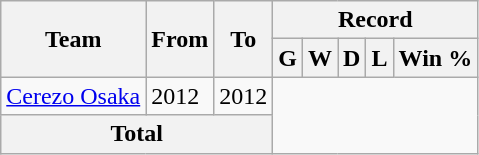<table class="wikitable" style="text-align: center">
<tr>
<th rowspan="2">Team</th>
<th rowspan="2">From</th>
<th rowspan="2">To</th>
<th colspan="5">Record</th>
</tr>
<tr>
<th>G</th>
<th>W</th>
<th>D</th>
<th>L</th>
<th>Win %</th>
</tr>
<tr>
<td align="left"><a href='#'>Cerezo Osaka</a></td>
<td align="left">2012</td>
<td align="left">2012<br></td>
</tr>
<tr>
<th colspan="3">Total<br></th>
</tr>
</table>
